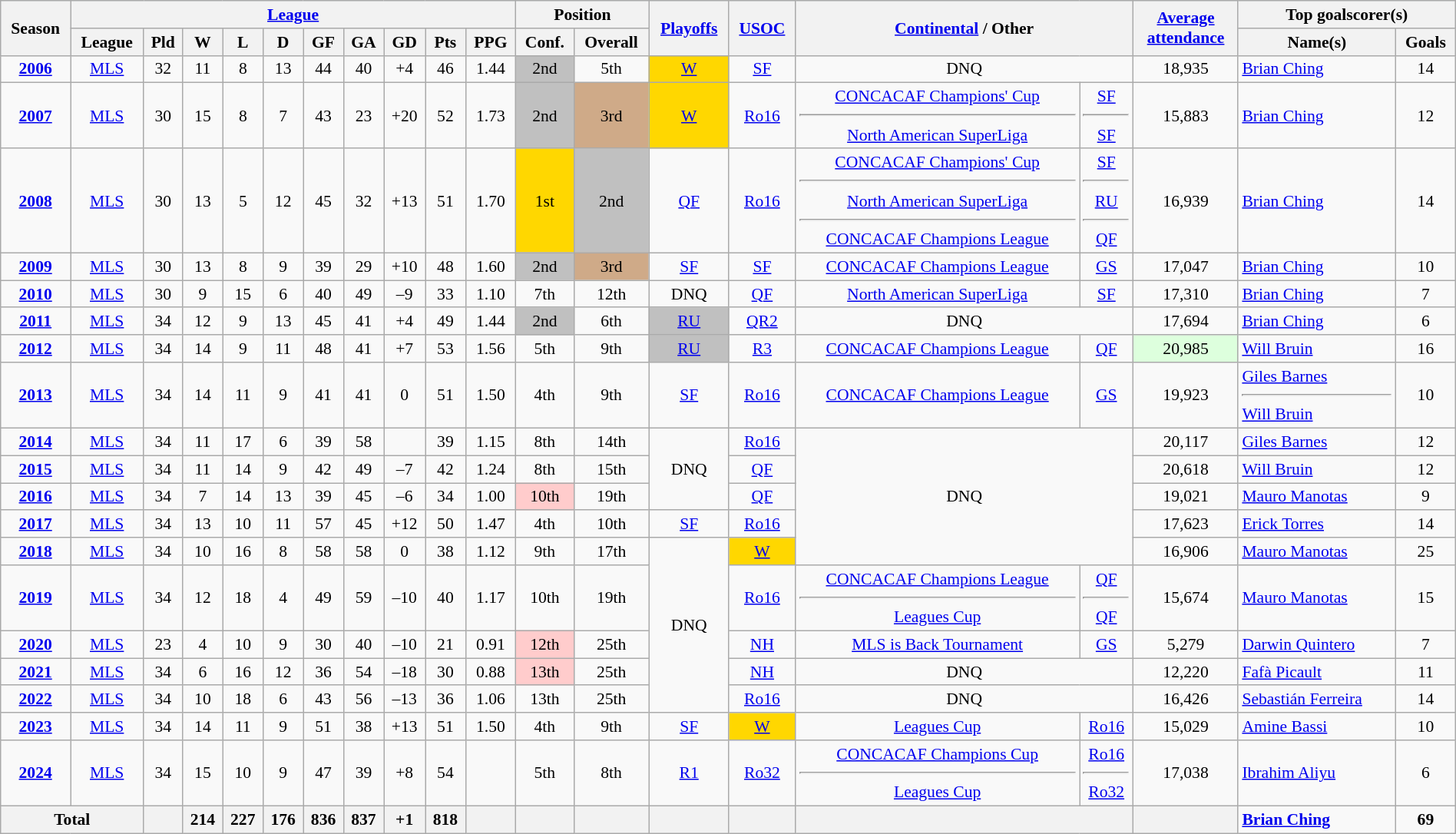<table class="wikitable" width=100% style="font-size:90%; text-align:center;">
<tr style="background:#f0f6ff;">
<th rowspan=2>Season</th>
<th colspan="10"><a href='#'>League</a></th>
<th colspan=2>Position</th>
<th rowspan=2><a href='#'>Playoffs</a></th>
<th rowspan=2><a href='#'>USOC</a></th>
<th rowspan=2 colspan=2><a href='#'>Continental</a> / Other</th>
<th rowspan=2><a href='#'>Average<br>attendance</a></th>
<th colspan=2>Top goalscorer(s)</th>
</tr>
<tr>
<th>League</th>
<th>Pld</th>
<th>W</th>
<th>L</th>
<th>D</th>
<th>GF</th>
<th>GA</th>
<th>GD</th>
<th>Pts</th>
<th>PPG</th>
<th>Conf.</th>
<th>Overall</th>
<th>Name(s)</th>
<th>Goals</th>
</tr>
<tr>
<td><strong><a href='#'>2006</a></strong></td>
<td><a href='#'>MLS</a></td>
<td>32</td>
<td>11</td>
<td>8</td>
<td>13</td>
<td>44</td>
<td>40</td>
<td>+4</td>
<td>46</td>
<td>1.44</td>
<td bgcolor=silver>2nd</td>
<td>5th</td>
<td bgcolor=gold><a href='#'>W</a></td>
<td><a href='#'>SF</a></td>
<td colspan=2>DNQ</td>
<td>18,935</td>
<td align="left"> <a href='#'>Brian Ching</a></td>
<td>14</td>
</tr>
<tr>
<td><strong><a href='#'>2007</a></strong></td>
<td><a href='#'>MLS</a></td>
<td>30</td>
<td>15</td>
<td>8</td>
<td>7</td>
<td>43</td>
<td>23</td>
<td>+20</td>
<td>52</td>
<td>1.73</td>
<td bgcolor=silver>2nd</td>
<td bgcolor=CFAA88>3rd</td>
<td bgcolor=gold><a href='#'>W</a></td>
<td><a href='#'>Ro16</a></td>
<td><a href='#'>CONCACAF Champions' Cup</a><hr><a href='#'>North American SuperLiga</a></td>
<td><a href='#'>SF</a><hr><a href='#'>SF</a></td>
<td>15,883</td>
<td align="left"> <a href='#'>Brian Ching</a></td>
<td>12</td>
</tr>
<tr>
<td><strong><a href='#'>2008</a></strong></td>
<td><a href='#'>MLS</a></td>
<td>30</td>
<td>13</td>
<td>5</td>
<td>12</td>
<td>45</td>
<td>32</td>
<td>+13</td>
<td>51</td>
<td>1.70</td>
<td bgcolor=gold>1st</td>
<td bgcolor=silver>2nd</td>
<td><a href='#'>QF</a></td>
<td><a href='#'>Ro16</a></td>
<td><a href='#'>CONCACAF Champions' Cup</a><hr><a href='#'>North American SuperLiga</a><hr><a href='#'>CONCACAF Champions League</a></td>
<td><div><a href='#'>SF</a></div><hr><div><a href='#'>RU</a></div><hr><div><a href='#'>QF</a></div></td>
<td>16,939</td>
<td align="left"> <a href='#'>Brian Ching</a></td>
<td>14</td>
</tr>
<tr>
<td><strong><a href='#'>2009</a></strong></td>
<td><a href='#'>MLS</a></td>
<td>30</td>
<td>13</td>
<td>8</td>
<td>9</td>
<td>39</td>
<td>29</td>
<td>+10</td>
<td>48</td>
<td>1.60</td>
<td bgcolor=silver>2nd</td>
<td bgcolor=CFAA88>3rd</td>
<td><a href='#'>SF</a></td>
<td><a href='#'>SF</a></td>
<td><a href='#'>CONCACAF Champions League</a></td>
<td><a href='#'>GS</a></td>
<td>17,047</td>
<td align="left"> <a href='#'>Brian Ching</a></td>
<td>10</td>
</tr>
<tr>
<td><strong><a href='#'>2010</a></strong></td>
<td><a href='#'>MLS</a></td>
<td>30</td>
<td>9</td>
<td>15</td>
<td>6</td>
<td>40</td>
<td>49</td>
<td>–9</td>
<td>33</td>
<td>1.10</td>
<td>7th</td>
<td>12th</td>
<td>DNQ</td>
<td><a href='#'>QF</a></td>
<td><a href='#'>North American SuperLiga</a></td>
<td><a href='#'>SF</a></td>
<td>17,310</td>
<td align="left"> <a href='#'>Brian Ching</a></td>
<td>7</td>
</tr>
<tr>
<td><strong><a href='#'>2011</a></strong></td>
<td><a href='#'>MLS</a></td>
<td>34</td>
<td>12</td>
<td>9</td>
<td>13</td>
<td>45</td>
<td>41</td>
<td>+4</td>
<td>49</td>
<td>1.44</td>
<td bgcolor=silver>2nd</td>
<td>6th</td>
<td bgcolor=silver><a href='#'>RU</a></td>
<td><a href='#'>QR2</a></td>
<td colspan=2>DNQ</td>
<td>17,694</td>
<td align="left"> <a href='#'>Brian Ching</a></td>
<td>6</td>
</tr>
<tr>
<td><strong><a href='#'>2012</a></strong></td>
<td><a href='#'>MLS</a></td>
<td>34</td>
<td>14</td>
<td>9</td>
<td>11</td>
<td>48</td>
<td>41</td>
<td>+7</td>
<td>53</td>
<td>1.56</td>
<td>5th</td>
<td>9th</td>
<td bgcolor=silver><a href='#'>RU</a></td>
<td><a href='#'>R3</a></td>
<td><a href='#'>CONCACAF Champions League</a></td>
<td><a href='#'>QF</a></td>
<td style="background:#dfd;">20,985</td>
<td align="left"> <a href='#'>Will Bruin</a></td>
<td>16</td>
</tr>
<tr>
<td><strong><a href='#'>2013</a></strong></td>
<td><a href='#'>MLS</a></td>
<td>34</td>
<td>14</td>
<td>11</td>
<td>9</td>
<td>41</td>
<td>41</td>
<td>0</td>
<td>51</td>
<td>1.50</td>
<td>4th</td>
<td>9th</td>
<td><a href='#'>SF</a></td>
<td><a href='#'>Ro16</a></td>
<td><a href='#'>CONCACAF Champions League</a></td>
<td><a href='#'>GS</a></td>
<td>19,923</td>
<td align="left"> <a href='#'>Giles Barnes</a><hr> <a href='#'>Will Bruin</a></td>
<td>10</td>
</tr>
<tr>
<td><strong><a href='#'>2014</a></strong></td>
<td><a href='#'>MLS</a></td>
<td>34</td>
<td>11</td>
<td>17</td>
<td>6</td>
<td>39</td>
<td>58</td>
<td></td>
<td>39</td>
<td>1.15</td>
<td>8th</td>
<td>14th</td>
<td rowspan=3>DNQ</td>
<td><a href='#'>Ro16</a></td>
<td colspan=2 rowspan=5>DNQ</td>
<td>20,117</td>
<td align="left"> <a href='#'>Giles Barnes</a></td>
<td>12</td>
</tr>
<tr>
<td><strong><a href='#'>2015</a></strong></td>
<td><a href='#'>MLS</a></td>
<td>34</td>
<td>11</td>
<td>14</td>
<td>9</td>
<td>42</td>
<td>49</td>
<td>–7</td>
<td>42</td>
<td>1.24</td>
<td>8th</td>
<td>15th</td>
<td><a href='#'>QF</a></td>
<td>20,618</td>
<td align="left"> <a href='#'>Will Bruin</a></td>
<td>12</td>
</tr>
<tr>
<td><strong><a href='#'>2016</a></strong></td>
<td><a href='#'>MLS</a></td>
<td>34</td>
<td>7</td>
<td>14</td>
<td>13</td>
<td>39</td>
<td>45</td>
<td>–6</td>
<td>34</td>
<td>1.00</td>
<td style=background:#FFCCCC>10th</td>
<td>19th</td>
<td><a href='#'>QF</a></td>
<td>19,021</td>
<td align="left"> <a href='#'>Mauro Manotas</a></td>
<td>9</td>
</tr>
<tr>
<td><strong><a href='#'>2017</a></strong></td>
<td><a href='#'>MLS</a></td>
<td>34</td>
<td>13</td>
<td>10</td>
<td>11</td>
<td>57</td>
<td>45</td>
<td>+12</td>
<td>50</td>
<td>1.47</td>
<td>4th</td>
<td>10th</td>
<td><a href='#'>SF</a></td>
<td><a href='#'>Ro16</a></td>
<td>17,623</td>
<td align="left"> <a href='#'>Erick Torres</a></td>
<td>14</td>
</tr>
<tr>
<td><strong><a href='#'>2018</a></strong></td>
<td><a href='#'>MLS</a></td>
<td>34</td>
<td>10</td>
<td>16</td>
<td>8</td>
<td>58</td>
<td>58</td>
<td>0</td>
<td>38</td>
<td>1.12</td>
<td>9th</td>
<td>17th</td>
<td rowspan="5">DNQ</td>
<td bgcolor=gold><a href='#'>W</a></td>
<td>16,906</td>
<td align="left"> <a href='#'>Mauro Manotas</a></td>
<td>25</td>
</tr>
<tr>
<td><strong><a href='#'>2019</a></strong></td>
<td><a href='#'>MLS</a></td>
<td>34</td>
<td>12</td>
<td>18</td>
<td>4</td>
<td>49</td>
<td>59</td>
<td>–10</td>
<td>40</td>
<td>1.17</td>
<td>10th</td>
<td>19th</td>
<td><a href='#'>Ro16</a></td>
<td><a href='#'>CONCACAF Champions League</a><hr><a href='#'>Leagues Cup</a></td>
<td><a href='#'>QF</a> <hr><a href='#'>QF</a></td>
<td>15,674</td>
<td align="left"> <a href='#'>Mauro Manotas</a></td>
<td>15</td>
</tr>
<tr>
<td><strong><a href='#'>2020</a></strong></td>
<td><a href='#'>MLS</a></td>
<td>23</td>
<td>4</td>
<td>10</td>
<td>9</td>
<td>30</td>
<td>40</td>
<td>–10</td>
<td>21</td>
<td>0.91</td>
<td style=background:#FFCCCC>12th</td>
<td>25th</td>
<td><a href='#'>NH</a></td>
<td><a href='#'>MLS is Back Tournament</a></td>
<td><a href='#'>GS</a></td>
<td>5,279</td>
<td align="left"> <a href='#'>Darwin Quintero</a></td>
<td>7</td>
</tr>
<tr>
<td><strong><a href='#'>2021</a></strong></td>
<td><a href='#'>MLS</a></td>
<td>34</td>
<td>6</td>
<td>16</td>
<td>12</td>
<td>36</td>
<td>54</td>
<td>–18</td>
<td>30</td>
<td>0.88</td>
<td style=background:#FFCCCC>13th</td>
<td>25th</td>
<td><a href='#'>NH</a></td>
<td colspan="2">DNQ</td>
<td>12,220</td>
<td align="left"> <a href='#'>Fafà Picault</a></td>
<td>11</td>
</tr>
<tr>
<td><strong><a href='#'>2022</a></strong></td>
<td><a href='#'>MLS</a></td>
<td>34</td>
<td>10</td>
<td>18</td>
<td>6</td>
<td>43</td>
<td>56</td>
<td>–13</td>
<td>36</td>
<td>1.06</td>
<td>13th</td>
<td>25th</td>
<td><a href='#'>Ro16</a></td>
<td colspan="2">DNQ</td>
<td>16,426</td>
<td align="left"> <a href='#'>Sebastián Ferreira</a></td>
<td>14</td>
</tr>
<tr>
<td><strong><a href='#'>2023</a></strong></td>
<td><a href='#'>MLS</a></td>
<td>34</td>
<td>14</td>
<td>11</td>
<td>9</td>
<td>51</td>
<td>38</td>
<td>+13</td>
<td>51</td>
<td>1.50</td>
<td>4th</td>
<td>9th</td>
<td><a href='#'>SF</a></td>
<td bgcolor=gold><a href='#'>W</a></td>
<td><a href='#'>Leagues Cup</a></td>
<td><a href='#'>Ro16</a></td>
<td>15,029</td>
<td align="left"> <a href='#'>Amine Bassi</a></td>
<td>10</td>
</tr>
<tr>
<td><strong><a href='#'>2024</a></strong></td>
<td><a href='#'>MLS</a></td>
<td>34</td>
<td>15</td>
<td>10</td>
<td>9</td>
<td>47</td>
<td>39</td>
<td>+8</td>
<td>54</td>
<td></td>
<td>5th</td>
<td>8th</td>
<td><a href='#'>R1</a></td>
<td><a href='#'>Ro32</a></td>
<td><a href='#'>CONCACAF Champions Cup</a><hr><a href='#'>Leagues Cup</a></td>
<td><a href='#'>Ro16</a><hr><a href='#'>Ro32</a></td>
<td>17,038</td>
<td align="left"> <a href='#'>Ibrahim Aliyu</a></td>
<td>6</td>
</tr>
<tr>
<th colspan=2><strong>Total</strong></th>
<th><strong></strong></th>
<th><strong>214</strong></th>
<th><strong>227</strong></th>
<th><strong>176</strong></th>
<th><strong>836</strong></th>
<th><strong>837</strong></th>
<th><strong>+1</strong></th>
<th><strong>818</strong></th>
<th><strong></strong></th>
<th></th>
<th></th>
<th></th>
<th></th>
<th colspan=2></th>
<th></th>
<td align="left"> <strong><a href='#'>Brian Ching</a></strong> </td>
<td><strong>69</strong> </td>
</tr>
</table>
